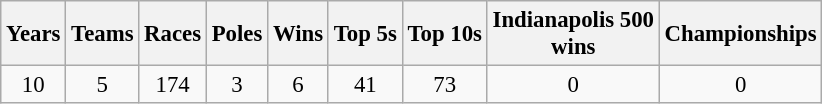<table class="wikitable" style="text-align:center; font-size:95%">
<tr>
<th>Years</th>
<th>Teams</th>
<th>Races</th>
<th>Poles</th>
<th>Wins</th>
<th>Top 5s</th>
<th>Top 10s</th>
<th>Indianapolis 500<br>wins</th>
<th>Championships</th>
</tr>
<tr>
<td>10</td>
<td>5</td>
<td>174</td>
<td>3</td>
<td>6</td>
<td>41</td>
<td>73</td>
<td>0</td>
<td>0</td>
</tr>
</table>
